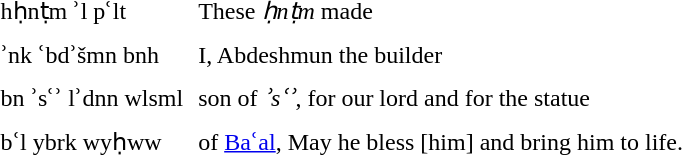<table cellpadding="5" style="border-style:none; border-collapse:collapse; font-family: Aegean, 'MPH 2B Damase', Code2001, 'Free Sans';">
<tr>
<td align="right" style="font-size:130%;"></td>
<td></td>
<td>hḥnṭm ʾl pʿlt</td>
<td>These <em>ḥnṭm</em> made</td>
</tr>
<tr>
<td align="right" style="font-size:130%;"></td>
<td></td>
<td>ʾnk ʿbdʾšmn bnh</td>
<td>I, Abdeshmun the builder</td>
</tr>
<tr>
<td align="right" style="font-size:130%;"></td>
<td></td>
<td>bn ʾsʿʾ lʾdnn wlsml</td>
<td>son of <em>ʾsʿʾ</em>, for our lord and for the statue</td>
</tr>
<tr>
<td align="right" style="font-size:130%;"></td>
<td></td>
<td>bʿl ybrk wyḥww</td>
<td>of <a href='#'>Baʿal</a>, May he bless [him] and bring him to life.</td>
</tr>
</table>
